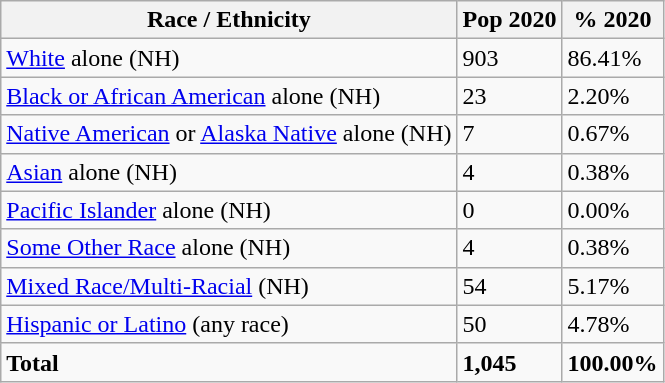<table class="wikitable">
<tr>
<th>Race / Ethnicity</th>
<th>Pop 2020</th>
<th>% 2020</th>
</tr>
<tr>
<td><a href='#'>White</a> alone (NH)</td>
<td>903</td>
<td>86.41%</td>
</tr>
<tr>
<td><a href='#'>Black or African American</a> alone (NH)</td>
<td>23</td>
<td>2.20%</td>
</tr>
<tr>
<td><a href='#'>Native American</a> or <a href='#'>Alaska Native</a> alone (NH)</td>
<td>7</td>
<td>0.67%</td>
</tr>
<tr>
<td><a href='#'>Asian</a> alone (NH)</td>
<td>4</td>
<td>0.38%</td>
</tr>
<tr>
<td><a href='#'>Pacific Islander</a> alone (NH)</td>
<td>0</td>
<td>0.00%</td>
</tr>
<tr>
<td><a href='#'>Some Other Race</a> alone (NH)</td>
<td>4</td>
<td>0.38%</td>
</tr>
<tr>
<td><a href='#'>Mixed Race/Multi-Racial</a> (NH)</td>
<td>54</td>
<td>5.17%</td>
</tr>
<tr>
<td><a href='#'>Hispanic or Latino</a> (any race)</td>
<td>50</td>
<td>4.78%</td>
</tr>
<tr>
<td><strong>Total</strong></td>
<td><strong>1,045</strong></td>
<td><strong>100.00%</strong></td>
</tr>
</table>
